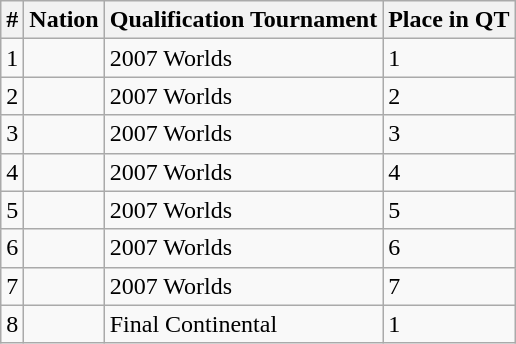<table class="wikitable">
<tr>
<th>#</th>
<th>Nation</th>
<th>Qualification Tournament</th>
<th>Place in QT</th>
</tr>
<tr>
<td>1</td>
<td></td>
<td>2007 Worlds</td>
<td>1</td>
</tr>
<tr>
<td>2</td>
<td></td>
<td>2007 Worlds</td>
<td>2</td>
</tr>
<tr>
<td>3</td>
<td></td>
<td>2007 Worlds</td>
<td>3</td>
</tr>
<tr>
<td>4</td>
<td></td>
<td>2007 Worlds</td>
<td>4</td>
</tr>
<tr>
<td>5</td>
<td></td>
<td>2007 Worlds</td>
<td>5</td>
</tr>
<tr>
<td>6</td>
<td></td>
<td>2007 Worlds</td>
<td>6</td>
</tr>
<tr>
<td>7</td>
<td></td>
<td>2007 Worlds</td>
<td>7</td>
</tr>
<tr>
<td>8</td>
<td></td>
<td>Final Continental</td>
<td>1</td>
</tr>
</table>
